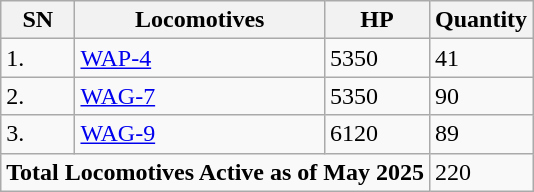<table class="wikitable">
<tr>
<th>SN</th>
<th>Locomotives</th>
<th>HP</th>
<th>Quantity</th>
</tr>
<tr>
<td>1.</td>
<td><a href='#'>WAP-4</a></td>
<td>5350</td>
<td>41</td>
</tr>
<tr>
<td>2.</td>
<td><a href='#'>WAG-7</a></td>
<td>5350</td>
<td>90</td>
</tr>
<tr>
<td>3.</td>
<td><a href='#'>WAG-9</a></td>
<td>6120</td>
<td>89</td>
</tr>
<tr>
<td colspan="3"><strong>Total Locomotives Active as of May 2025</strong></td>
<td>220</td>
</tr>
</table>
